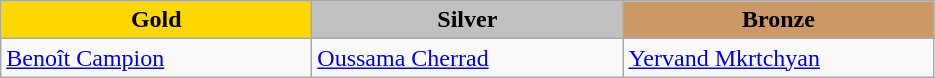<table class="wikitable" style="text-align:left">
<tr align="center">
<td width=200 bgcolor=gold><strong>Gold</strong></td>
<td width=200 bgcolor=silver><strong>Silver</strong></td>
<td width=200 bgcolor=CC9966><strong>Bronze</strong></td>
</tr>
<tr>
<td><a href='#'>Benoît Campion</a><br></td>
<td><a href='#'>Oussama Cherrad</a><br></td>
<td><a href='#'>Yervand Mkrtchyan</a><br></td>
</tr>
</table>
